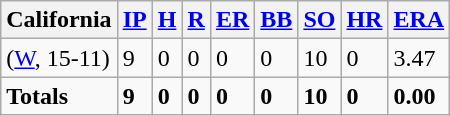<table class="wikitable sortable">
<tr>
<th>California</th>
<th><a href='#'>IP</a></th>
<th><a href='#'>H</a></th>
<th><a href='#'>R</a></th>
<th><a href='#'>ER</a></th>
<th><a href='#'>BB</a></th>
<th><a href='#'>SO</a></th>
<th><a href='#'>HR</a></th>
<th><a href='#'>ERA</a></th>
</tr>
<tr>
<td> (<a href='#'>W</a>, 15-11)</td>
<td>9</td>
<td>0</td>
<td>0</td>
<td>0</td>
<td>0</td>
<td>10</td>
<td>0</td>
<td>3.47</td>
</tr>
<tr class="sortbottom">
<td><strong>Totals</strong></td>
<td><strong>9</strong></td>
<td><strong>0</strong></td>
<td><strong>0</strong></td>
<td><strong>0</strong></td>
<td><strong>0</strong></td>
<td><strong>10</strong></td>
<td><strong>0</strong></td>
<td><strong>0.00</strong></td>
</tr>
</table>
